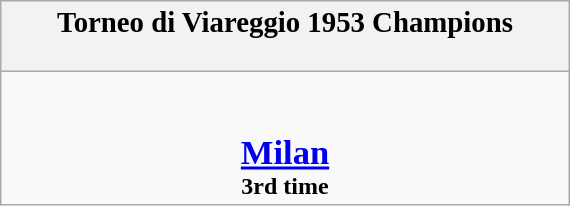<table class="wikitable" style="margin: 0 auto; width: 30%;">
<tr>
<th><big>Torneo di Viareggio 1953 Champions</big><br><br></th>
</tr>
<tr>
<td align=center><br><br><big><big><strong><a href='#'>Milan</a></strong><br></big></big><strong>3rd time</strong></td>
</tr>
</table>
